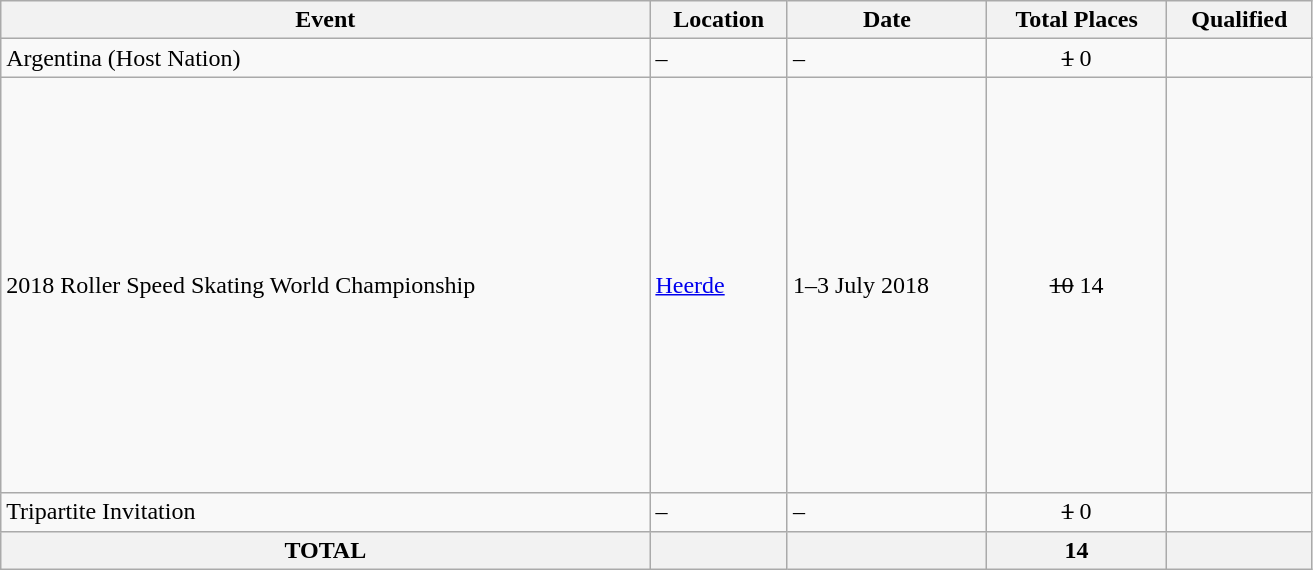<table class="wikitable" width=875>
<tr>
<th>Event</th>
<th>Location</th>
<th>Date</th>
<th>Total Places</th>
<th>Qualified</th>
</tr>
<tr>
<td>Argentina (Host Nation)</td>
<td>–</td>
<td>–</td>
<td align="center"><s>1</s> 0</td>
<td></td>
</tr>
<tr>
<td>2018 Roller Speed Skating World Championship</td>
<td> <a href='#'>Heerde</a></td>
<td>1–3 July 2018</td>
<td align="center"><s>10</s> 14</td>
<td><br><br><br><br><br><br><s></s><br><br><s></s><br><br><br><br><br><br><br></td>
</tr>
<tr>
<td>Tripartite Invitation</td>
<td>–</td>
<td>–</td>
<td align="center"><s>1</s> 0</td>
<td></td>
</tr>
<tr>
<th>TOTAL</th>
<th></th>
<th></th>
<th>14</th>
<th></th>
</tr>
</table>
